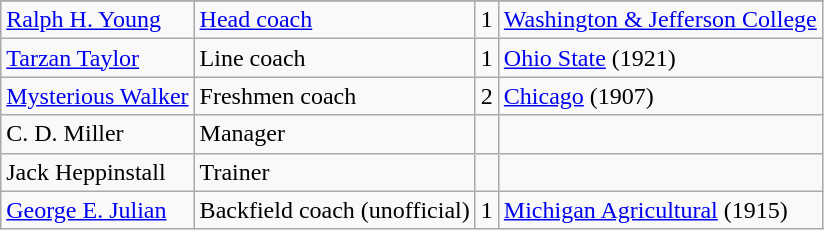<table class="wikitable">
<tr>
</tr>
<tr>
<td><a href='#'>Ralph H. Young</a></td>
<td><a href='#'>Head coach</a></td>
<td>1</td>
<td><a href='#'>Washington & Jefferson College</a></td>
</tr>
<tr>
<td><a href='#'>Tarzan Taylor</a></td>
<td>Line coach</td>
<td>1</td>
<td><a href='#'>Ohio State</a> (1921)</td>
</tr>
<tr>
<td><a href='#'>Mysterious Walker</a></td>
<td>Freshmen coach</td>
<td>2</td>
<td><a href='#'>Chicago</a> (1907)</td>
</tr>
<tr>
<td>C. D. Miller</td>
<td>Manager</td>
<td></td>
<td></td>
</tr>
<tr>
<td>Jack Heppinstall</td>
<td>Trainer</td>
<td></td>
<td></td>
</tr>
<tr>
<td><a href='#'>George E. Julian</a></td>
<td>Backfield coach (unofficial)</td>
<td>1</td>
<td><a href='#'>Michigan Agricultural</a> (1915)</td>
</tr>
</table>
